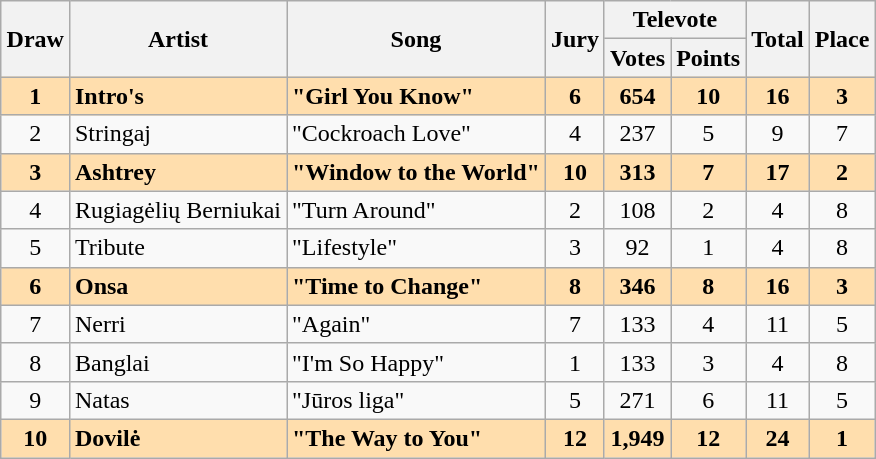<table class="sortable wikitable" style="margin: 1em auto 1em auto; text-align:center;">
<tr>
<th rowspan="2">Draw</th>
<th rowspan="2">Artist</th>
<th rowspan="2">Song</th>
<th rowspan="2">Jury</th>
<th colspan="2">Televote</th>
<th rowspan="2" class="unsortable">Total</th>
<th rowspan="2">Place</th>
</tr>
<tr>
<th>Votes</th>
<th class="unsortable">Points</th>
</tr>
<tr style="font-weight:bold; background:#FFDEAD;">
<td>1</td>
<td align="left">Intro's</td>
<td align="left">"Girl You Know"</td>
<td>6</td>
<td>654</td>
<td>10</td>
<td>16</td>
<td data-sort-value="4">3</td>
</tr>
<tr>
<td>2</td>
<td align="left">Stringaj</td>
<td align="left">"Cockroach Love"</td>
<td>4</td>
<td>237</td>
<td>5</td>
<td>9</td>
<td>7</td>
</tr>
<tr style="font-weight:bold; background:#FFDEAD;">
<td>3</td>
<td align="left">Ashtrey</td>
<td align="left">"Window to the World"</td>
<td>10</td>
<td>313</td>
<td>7</td>
<td>17</td>
<td>2</td>
</tr>
<tr>
<td>4</td>
<td align="left">Rugiagėlių Berniukai</td>
<td align="left">"Turn Around"</td>
<td>2</td>
<td>108</td>
<td>2</td>
<td>4</td>
<td data-sort-value="9">8</td>
</tr>
<tr>
<td>5</td>
<td align="left">Tribute</td>
<td align="left">"Lifestyle"</td>
<td>3</td>
<td>92</td>
<td>1</td>
<td>4</td>
<td>8</td>
</tr>
<tr style="font-weight:bold; background:#FFDEAD;">
<td>6</td>
<td align="left">Onsa</td>
<td align="left">"Time to Change"</td>
<td>8</td>
<td>346</td>
<td>8</td>
<td>16</td>
<td>3</td>
</tr>
<tr>
<td>7</td>
<td align="left">Nerri</td>
<td align="left">"Again"</td>
<td>7</td>
<td>133</td>
<td>4</td>
<td>11</td>
<td>5</td>
</tr>
<tr>
<td>8</td>
<td align="left">Banglai</td>
<td align="left">"I'm So Happy"</td>
<td>1</td>
<td>133</td>
<td>3</td>
<td>4</td>
<td data-sort-value="10">8</td>
</tr>
<tr>
<td>9</td>
<td align="left">Natas</td>
<td align="left">"Jūros liga"</td>
<td>5</td>
<td>271</td>
<td>6</td>
<td>11</td>
<td data-sort-value="6">5</td>
</tr>
<tr style="font-weight:bold; background:#FFDEAD;">
<td>10</td>
<td align="left">Dovilė</td>
<td align="left">"The Way to You"</td>
<td>12</td>
<td>1,949</td>
<td>12</td>
<td>24</td>
<td>1</td>
</tr>
</table>
